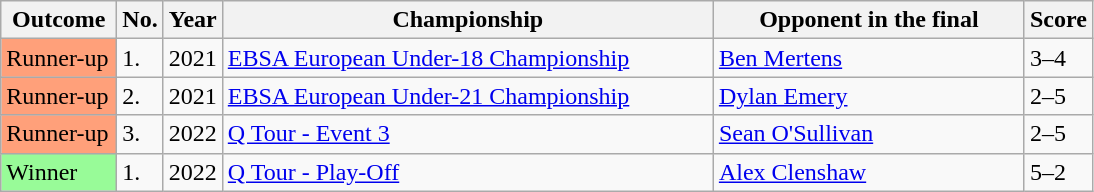<table class="sortable wikitable">
<tr>
<th width="70">Outcome</th>
<th width="20">No.</th>
<th width="30">Year</th>
<th width="320">Championship</th>
<th width="200">Opponent in the final</th>
<th width="30">Score</th>
</tr>
<tr>
<td style="background:#ffa07a;">Runner-up</td>
<td>1.</td>
<td>2021</td>
<td><a href='#'>EBSA European Under-18 Championship</a></td>
<td> <a href='#'>Ben Mertens</a></td>
<td>3–4</td>
</tr>
<tr>
<td style="background:#ffa07a;">Runner-up</td>
<td>2.</td>
<td>2021</td>
<td><a href='#'>EBSA European Under-21 Championship</a></td>
<td> <a href='#'>Dylan Emery</a></td>
<td>2–5</td>
</tr>
<tr>
<td style="background:#ffa07a;">Runner-up</td>
<td>3.</td>
<td>2022</td>
<td><a href='#'>Q Tour - Event 3</a></td>
<td> <a href='#'>Sean O'Sullivan</a></td>
<td>2–5</td>
</tr>
<tr>
<td style="background:#98fb98;">Winner</td>
<td>1.</td>
<td>2022</td>
<td><a href='#'>Q Tour - Play-Off</a></td>
<td> <a href='#'>Alex Clenshaw</a></td>
<td>5–2</td>
</tr>
</table>
